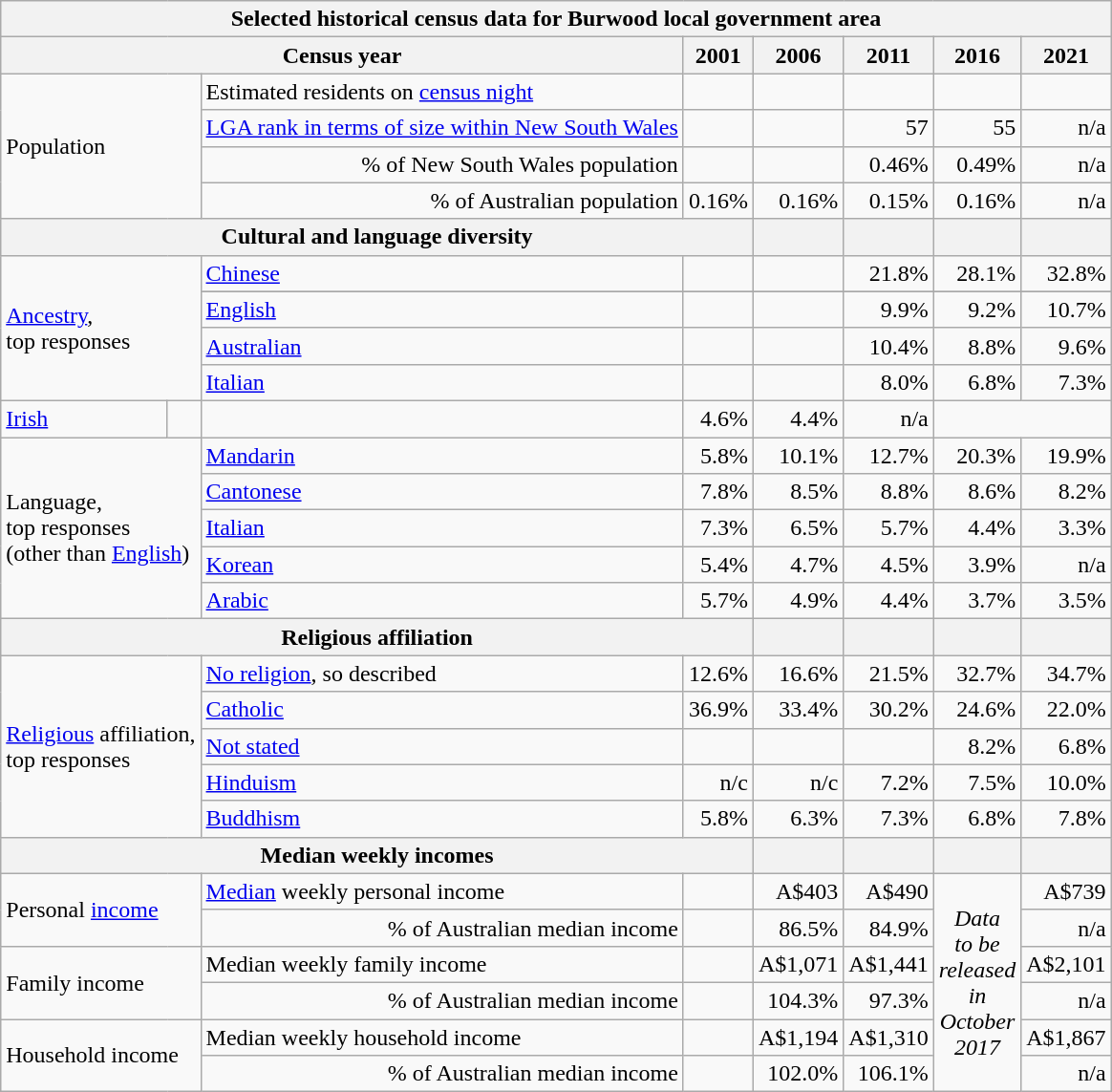<table class="wikitable">
<tr>
<th colspan=8>Selected historical census data for Burwood local government area</th>
</tr>
<tr>
<th colspan=3>Census year</th>
<th>2001</th>
<th>2006</th>
<th>2011</th>
<th>2016</th>
<th>2021</th>
</tr>
<tr>
<td rowspan=4 colspan="2">Population</td>
<td>Estimated residents on <a href='#'>census night</a></td>
<td align="right"></td>
<td align="right"> </td>
<td align="right"> </td>
<td align="right"> </td>
<td align="right"> </td>
</tr>
<tr>
<td align="right"><a href='#'>LGA rank in terms of size within New South Wales</a></td>
<td align="right"></td>
<td align="right"></td>
<td align="right">57</td>
<td align="right"> 55</td>
<td align="right"> n/a</td>
</tr>
<tr>
<td align="right">% of New South Wales population</td>
<td align="right"></td>
<td align="right"></td>
<td align="right">0.46%</td>
<td align="right"> 0.49%</td>
<td align="right"> n/a</td>
</tr>
<tr>
<td align="right">% of Australian population</td>
<td align="right">0.16%</td>
<td align="right"> 0.16%</td>
<td align="right"> 0.15%</td>
<td align="right"> 0.16%</td>
<td align="right"> n/a</td>
</tr>
<tr>
<th colspan=4>Cultural and language diversity</th>
<th></th>
<th></th>
<th></th>
<th></th>
</tr>
<tr>
<td rowspan=5 colspan=2><a href='#'>Ancestry</a>,<br>top responses</td>
<td><a href='#'>Chinese</a></td>
<td align="right"></td>
<td align="right"></td>
<td align="right">21.8%</td>
<td align="right"> 28.1%</td>
<td align="right"> 32.8%</td>
</tr>
<tr>
</tr>
<tr>
<td><a href='#'>English</a></td>
<td align="right"></td>
<td align="right"></td>
<td align="right">9.9%</td>
<td align="right"> 9.2%</td>
<td align="right"> 10.7%</td>
</tr>
<tr>
<td><a href='#'>Australian</a></td>
<td align="right"></td>
<td align="right"></td>
<td align="right">10.4%</td>
<td align="right"> 8.8%</td>
<td align="right"> 9.6%</td>
</tr>
<tr>
<td><a href='#'>Italian</a></td>
<td align="right"></td>
<td align="right"></td>
<td align="right">8.0%</td>
<td align="right"> 6.8%</td>
<td align="right"> 7.3%</td>
</tr>
<tr>
<td><a href='#'>Irish</a></td>
<td align="right"></td>
<td align="right"></td>
<td align="right">4.6%</td>
<td align="right"> 4.4%</td>
<td align="right"> n/a</td>
</tr>
<tr>
<td rowspan=5 colspan=2>Language,<br>top responses<br>(other than <a href='#'>English</a>)</td>
<td><a href='#'>Mandarin</a></td>
<td align="right">5.8%</td>
<td align="right"> 10.1%</td>
<td align="right"> 12.7%</td>
<td align="right"> 20.3%</td>
<td align="right"> 19.9%</td>
</tr>
<tr>
<td><a href='#'>Cantonese</a></td>
<td align="right">7.8%</td>
<td align="right"> 8.5%</td>
<td align="right"> 8.8%</td>
<td align="right"> 8.6%</td>
<td align="right"> 8.2%</td>
</tr>
<tr>
<td><a href='#'>Italian</a></td>
<td align="right">7.3%</td>
<td align="right"> 6.5%</td>
<td align="right"> 5.7%</td>
<td align="right"> 4.4%</td>
<td align="right"> 3.3%</td>
</tr>
<tr>
<td><a href='#'>Korean</a></td>
<td align="right">5.4%</td>
<td align="right"> 4.7%</td>
<td align="right"> 4.5%</td>
<td align="right"> 3.9%</td>
<td align="right"> n/a</td>
</tr>
<tr>
<td><a href='#'>Arabic</a></td>
<td align="right">5.7%</td>
<td align="right"> 4.9%</td>
<td align="right"> 4.4%</td>
<td align="right"> 3.7%</td>
<td align="right"> 3.5%</td>
</tr>
<tr>
<th colspan=4>Religious affiliation</th>
<th></th>
<th></th>
<th></th>
<th></th>
</tr>
<tr>
<td rowspan=5 colspan=2><a href='#'>Religious</a> affiliation,<br>top responses</td>
<td><a href='#'>No religion</a>, so described</td>
<td align="right">12.6%</td>
<td align="right"> 16.6%</td>
<td align="right"> 21.5%</td>
<td align="right"> 32.7%</td>
<td align="right"> 34.7%</td>
</tr>
<tr>
<td><a href='#'>Catholic</a></td>
<td align="right">36.9%</td>
<td align="right"> 33.4%</td>
<td align="right"> 30.2%</td>
<td align="right"> 24.6%</td>
<td align="right"> 22.0%</td>
</tr>
<tr>
<td><a href='#'>Not stated</a></td>
<td align="right"></td>
<td align="right"></td>
<td align="right"></td>
<td align="right">8.2%</td>
<td align="right"> 6.8%</td>
</tr>
<tr>
<td><a href='#'>Hinduism</a></td>
<td align="right">n/c</td>
<td align="right">n/c</td>
<td align="right"> 7.2%</td>
<td align="right"> 7.5%</td>
<td align="right"> 10.0%</td>
</tr>
<tr>
<td><a href='#'>Buddhism</a></td>
<td align="right">5.8%</td>
<td align="right"> 6.3%</td>
<td align="right"> 7.3%</td>
<td align="right"> 6.8%</td>
<td align="right"> 7.8%</td>
</tr>
<tr>
<th colspan=4>Median weekly incomes</th>
<th></th>
<th></th>
<th></th>
<th></th>
</tr>
<tr>
<td rowspan=2 colspan=2>Personal <a href='#'>income</a></td>
<td><a href='#'>Median</a> weekly personal income</td>
<td align="right"></td>
<td align="right">A$403</td>
<td align="right">A$490</td>
<td rowspan=6 align="center"><em>Data<br>to be<br>released<br>in<br>October<br>2017</em></td>
<td align="right">A$739</td>
</tr>
<tr>
<td align="right">% of Australian median income</td>
<td align="right"></td>
<td align="right">86.5%</td>
<td align="right"> 84.9%</td>
<td align="right"> n/a</td>
</tr>
<tr>
<td rowspan=2 colspan=2>Family income</td>
<td>Median weekly family income</td>
<td align="right"></td>
<td align="right">A$1,071</td>
<td align="right">A$1,441</td>
<td align="right">A$2,101</td>
</tr>
<tr>
<td align="right">% of Australian median income</td>
<td align="right"></td>
<td align="right">104.3%</td>
<td align="right"> 97.3%</td>
<td align="right"> n/a</td>
</tr>
<tr>
<td rowspan=2 colspan=2>Household income</td>
<td>Median weekly household income</td>
<td align="right"></td>
<td align="right">A$1,194</td>
<td align="right">A$1,310</td>
<td align="right">A$1,867</td>
</tr>
<tr>
<td align="right">% of Australian median income</td>
<td align="right"></td>
<td align="right">102.0%</td>
<td align="right"> 106.1%</td>
<td align="right"> n/a</td>
</tr>
</table>
